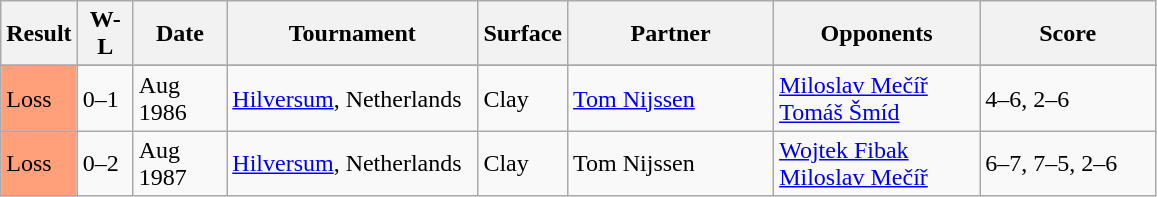<table class="sortable wikitable">
<tr>
<th style="width:40px">Result</th>
<th style="width:30px"  class="unsortable">W-L</th>
<th style="width:55px">Date</th>
<th style="width:160px">Tournament</th>
<th style="width:50px">Surface</th>
<th style="width:130px">Partner</th>
<th style="width:130px">Opponents</th>
<th style="width:110px" class="unsortable">Score</th>
</tr>
<tr>
</tr>
<tr>
<td style="background:#ffa07a;">Loss</td>
<td>0–1</td>
<td>Aug 1986</td>
<td><a href='#'>Hilversum</a>, Netherlands</td>
<td>Clay</td>
<td> <a href='#'>Tom Nijssen</a></td>
<td> <a href='#'>Miloslav Mečíř</a> <br>  <a href='#'>Tomáš Šmíd</a></td>
<td>4–6, 2–6</td>
</tr>
<tr>
<td style="background:#ffa07a;">Loss</td>
<td>0–2</td>
<td>Aug 1987</td>
<td><a href='#'>Hilversum</a>, Netherlands</td>
<td>Clay</td>
<td> Tom Nijssen</td>
<td> <a href='#'>Wojtek Fibak</a> <br>  <a href='#'>Miloslav Mečíř</a></td>
<td>6–7, 7–5, 2–6</td>
</tr>
</table>
